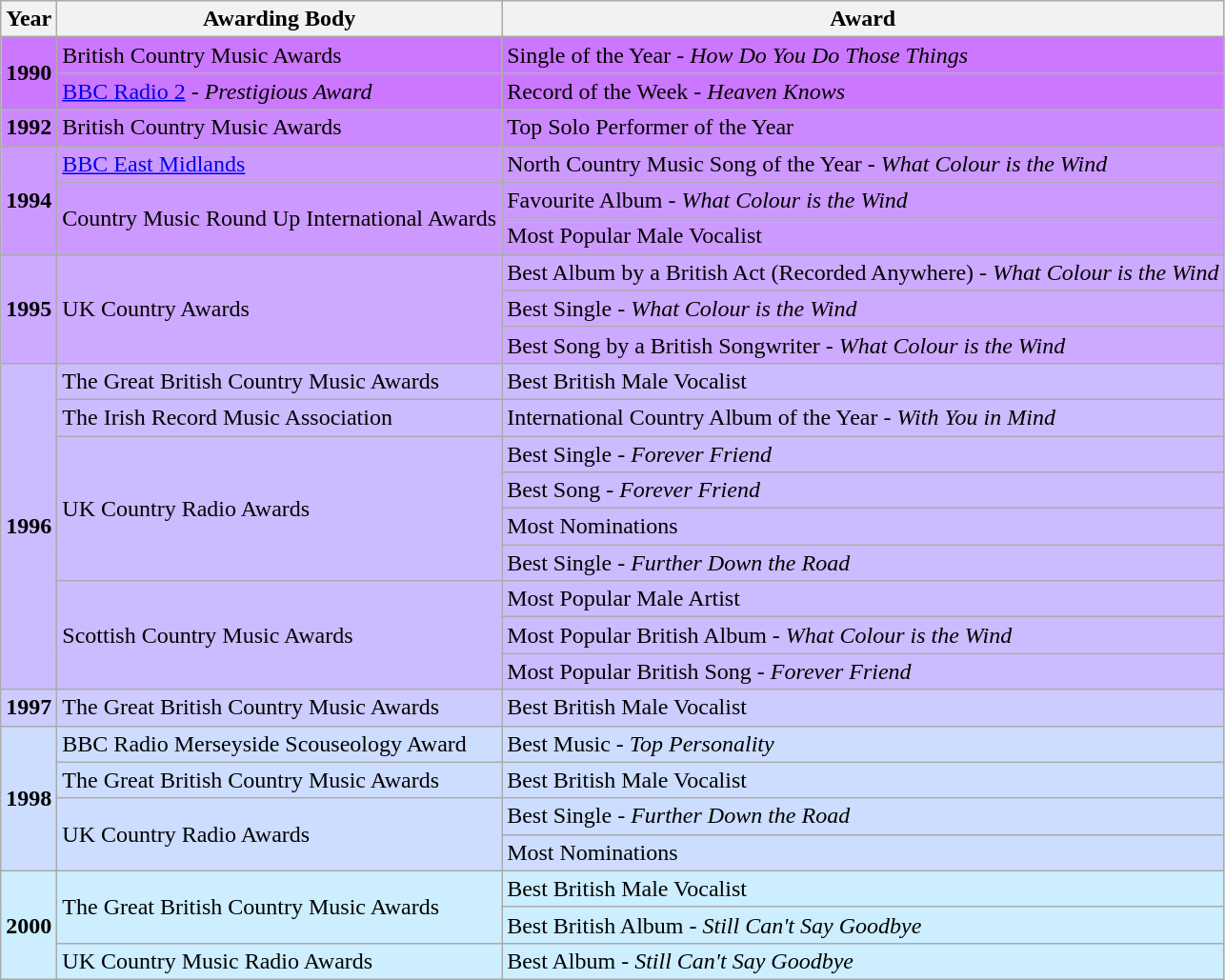<table class="wikitable">
<tr>
<th>Year</th>
<th>Awarding Body</th>
<th>Award</th>
</tr>
<tr bgcolor="CC77FF">
<td rowspan="2"><strong>1990</strong></td>
<td>British Country Music Awards</td>
<td>Single of the Year - <em>How Do You Do Those Things</em></td>
</tr>
<tr bgcolor="CC77FF">
<td><a href='#'>BBC Radio 2</a> - <em>Prestigious Award</em></td>
<td>Record of the Week - <em>Heaven Knows</em></td>
</tr>
<tr bgcolor="CC88FF">
<td><strong>1992</strong></td>
<td>British Country Music Awards</td>
<td>Top Solo Performer of the Year</td>
</tr>
<tr bgcolor="CC99FF">
<td rowspan="3"><strong>1994</strong></td>
<td><a href='#'>BBC East Midlands</a></td>
<td>North Country Music Song of the Year - <em>What Colour is the Wind</em></td>
</tr>
<tr bgcolor="CC99FF">
<td rowspan="2">Country Music Round Up International Awards</td>
<td>Favourite Album - <em>What Colour is the Wind</em></td>
</tr>
<tr bgcolor="CC99FF">
<td>Most Popular Male Vocalist</td>
</tr>
<tr bgcolor="CCAAFF">
<td rowspan="3"><strong>1995</strong></td>
<td rowspan="3">UK Country Awards</td>
<td>Best Album by a British Act (Recorded Anywhere) - <em>What Colour is the Wind</em></td>
</tr>
<tr bgcolor="CCAAFF">
<td>Best Single - <em>What Colour is the Wind</em></td>
</tr>
<tr bgcolor="CCAAFF">
<td>Best Song by a British Songwriter - <em>What Colour is the Wind</em></td>
</tr>
<tr bgcolor="CCBBFF">
<td rowspan="9"><strong>1996</strong></td>
<td>The Great British Country Music Awards</td>
<td>Best British Male Vocalist</td>
</tr>
<tr bgcolor="CCBBFF">
<td>The Irish Record Music Association</td>
<td>International Country Album of the Year - <em>With You in Mind</em></td>
</tr>
<tr bgcolor="CCBBFF">
<td rowspan="4">UK Country Radio Awards</td>
<td>Best Single - <em>Forever Friend</em></td>
</tr>
<tr bgcolor="CCBBFF">
<td>Best Song - <em>Forever Friend</em></td>
</tr>
<tr bgcolor="CCBBFF">
<td>Most Nominations</td>
</tr>
<tr bgcolor="CCBBFF">
<td>Best Single - <em>Further Down the Road</em></td>
</tr>
<tr bgcolor="CCBBFF">
<td rowspan="3">Scottish Country Music Awards</td>
<td>Most Popular Male Artist</td>
</tr>
<tr bgcolor="CCBBFF">
<td>Most Popular British Album - <em>What Colour is the Wind</em></td>
</tr>
<tr bgcolor="CCBBFF">
<td>Most Popular British Song - <em>Forever Friend</em></td>
</tr>
<tr bgcolor="CCCCFF">
<td><strong>1997</strong></td>
<td>The Great British Country Music Awards</td>
<td>Best British Male Vocalist</td>
</tr>
<tr bgcolor="CCDDFF">
<td rowspan="4"><strong>1998</strong></td>
<td>BBC Radio Merseyside Scouseology Award</td>
<td>Best Music - <em>Top Personality</em></td>
</tr>
<tr bgcolor="CCDDFF">
<td>The Great British Country Music Awards</td>
<td>Best British Male Vocalist</td>
</tr>
<tr bgcolor="CCDDFF">
<td rowspan="2">UK Country Radio Awards</td>
<td>Best Single - <em>Further Down the Road</em></td>
</tr>
<tr bgcolor="CCDDFF">
<td>Most Nominations</td>
</tr>
<tr bgcolor="CCEEFF">
<td rowspan="3"><strong>2000</strong></td>
<td rowspan="2">The Great British Country Music Awards</td>
<td>Best British Male Vocalist</td>
</tr>
<tr bgcolor="CCEEFF">
<td>Best British Album - <em>Still Can't Say Goodbye</em></td>
</tr>
<tr bgcolor="CCEEFF">
<td>UK Country Music Radio Awards</td>
<td>Best Album - <em>Still Can't Say Goodbye</em></td>
</tr>
</table>
